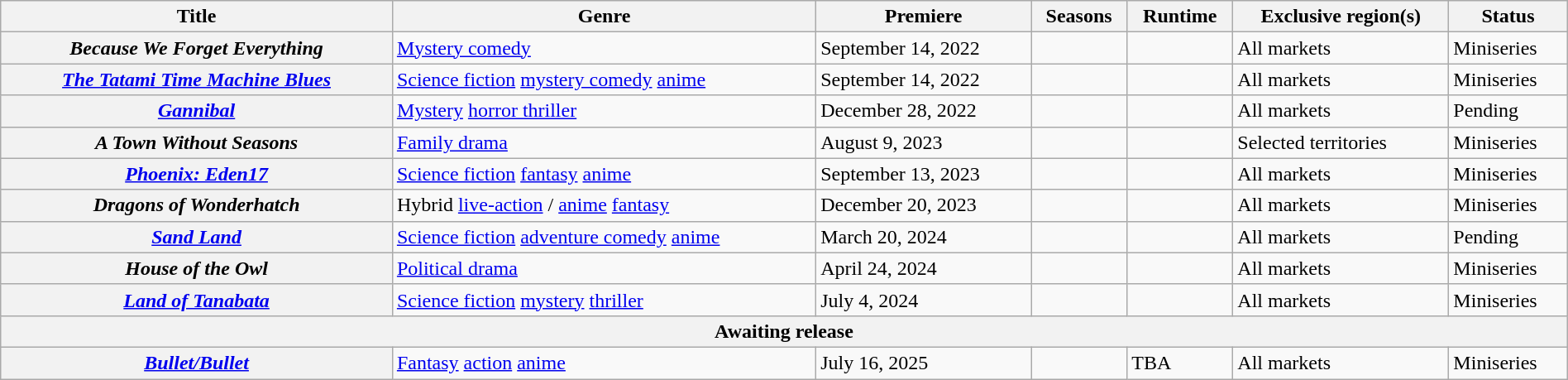<table class="wikitable plainrowheaders sortable" style="width:100%;">
<tr>
<th scope="col" style="width:25%;">Title</th>
<th>Genre</th>
<th>Premiere</th>
<th>Seasons</th>
<th>Runtime</th>
<th>Exclusive region(s)</th>
<th>Status</th>
</tr>
<tr>
<th scope="row"><em>Because We Forget Everything</em></th>
<td><a href='#'>Mystery comedy</a></td>
<td>September 14, 2022</td>
<td></td>
<td></td>
<td>All markets</td>
<td>Miniseries</td>
</tr>
<tr>
<th scope="row"><em><a href='#'>The Tatami Time Machine Blues</a></em></th>
<td><a href='#'>Science fiction</a> <a href='#'>mystery comedy</a> <a href='#'>anime</a></td>
<td>September 14, 2022</td>
<td></td>
<td></td>
<td>All markets</td>
<td>Miniseries</td>
</tr>
<tr>
<th scope="row"><em><a href='#'>Gannibal</a></em></th>
<td><a href='#'>Mystery</a> <a href='#'>horror thriller</a></td>
<td>December 28, 2022</td>
<td></td>
<td></td>
<td>All markets</td>
<td>Pending</td>
</tr>
<tr>
<th scope="row"><em>A Town Without Seasons</em></th>
<td><a href='#'>Family drama</a></td>
<td>August 9, 2023</td>
<td></td>
<td></td>
<td>Selected territories</td>
<td>Miniseries</td>
</tr>
<tr>
<th scope="row"><em><a href='#'>Phoenix: Eden17</a></em></th>
<td><a href='#'>Science fiction</a> <a href='#'>fantasy</a> <a href='#'>anime</a></td>
<td>September 13, 2023</td>
<td></td>
<td></td>
<td>All markets</td>
<td>Miniseries</td>
</tr>
<tr>
<th scope="row"><em>Dragons of Wonderhatch</em></th>
<td>Hybrid <a href='#'>live-action</a> / <a href='#'>anime</a> <a href='#'>fantasy</a></td>
<td>December 20, 2023</td>
<td></td>
<td></td>
<td>All markets</td>
<td>Miniseries</td>
</tr>
<tr>
<th scope="row"=><em><a href='#'>Sand Land</a></em></th>
<td><a href='#'>Science fiction</a> <a href='#'>adventure comedy</a> <a href='#'>anime</a></td>
<td>March 20, 2024</td>
<td></td>
<td></td>
<td>All markets</td>
<td>Pending</td>
</tr>
<tr>
<th scope="row"><em>House of the Owl</em></th>
<td><a href='#'>Political drama</a></td>
<td>April 24, 2024</td>
<td></td>
<td></td>
<td>All markets</td>
<td>Miniseries</td>
</tr>
<tr>
<th scope="row"><em><a href='#'>Land of Tanabata</a></em></th>
<td><a href='#'>Science fiction</a> <a href='#'>mystery</a> <a href='#'>thriller</a></td>
<td>July 4, 2024</td>
<td></td>
<td></td>
<td>All markets</td>
<td>Miniseries</td>
</tr>
<tr>
<th colspan="7">Awaiting release</th>
</tr>
<tr>
<th scope="row"><em><a href='#'>Bullet/Bullet</a></em></th>
<td><a href='#'>Fantasy</a> <a href='#'>action</a> <a href='#'>anime</a></td>
<td>July 16, 2025</td>
<td></td>
<td>TBA</td>
<td>All markets</td>
<td>Miniseries</td>
</tr>
</table>
